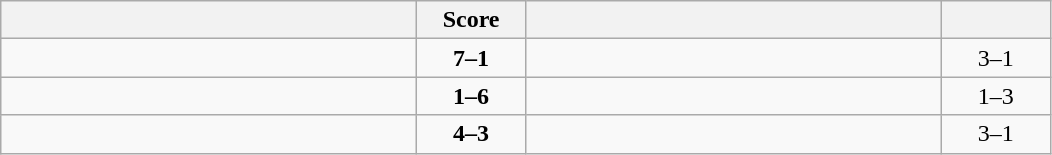<table class="wikitable" style="text-align: center; ">
<tr>
<th align="right" width="270"></th>
<th width="65">Score</th>
<th align="left" width="270"></th>
<th width="65"></th>
</tr>
<tr>
<td align="left"><strong></strong></td>
<td><strong>7–1</strong></td>
<td align="left"></td>
<td>3–1 <strong></strong></td>
</tr>
<tr>
<td align="left"></td>
<td><strong>1–6</strong></td>
<td align="left"><strong></strong></td>
<td>1–3 <strong></strong></td>
</tr>
<tr>
<td align="left"><strong></strong></td>
<td><strong>4–3</strong></td>
<td align="left"></td>
<td>3–1 <strong></strong></td>
</tr>
</table>
